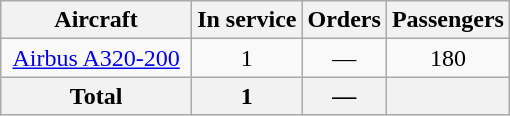<table class="wikitable" style="margin:1em auto; border-collapse:collapse;text-align:center">
<tr>
<th style="width:120px">Aircraft</th>
<th>In service</th>
<th>Orders</th>
<th>Passengers</th>
</tr>
<tr>
<td><a href='#'>Airbus A320-200</a></td>
<td>1</td>
<td>—</td>
<td>180</td>
</tr>
<tr>
<th>Total</th>
<th>1</th>
<th>—</th>
<th></th>
</tr>
</table>
